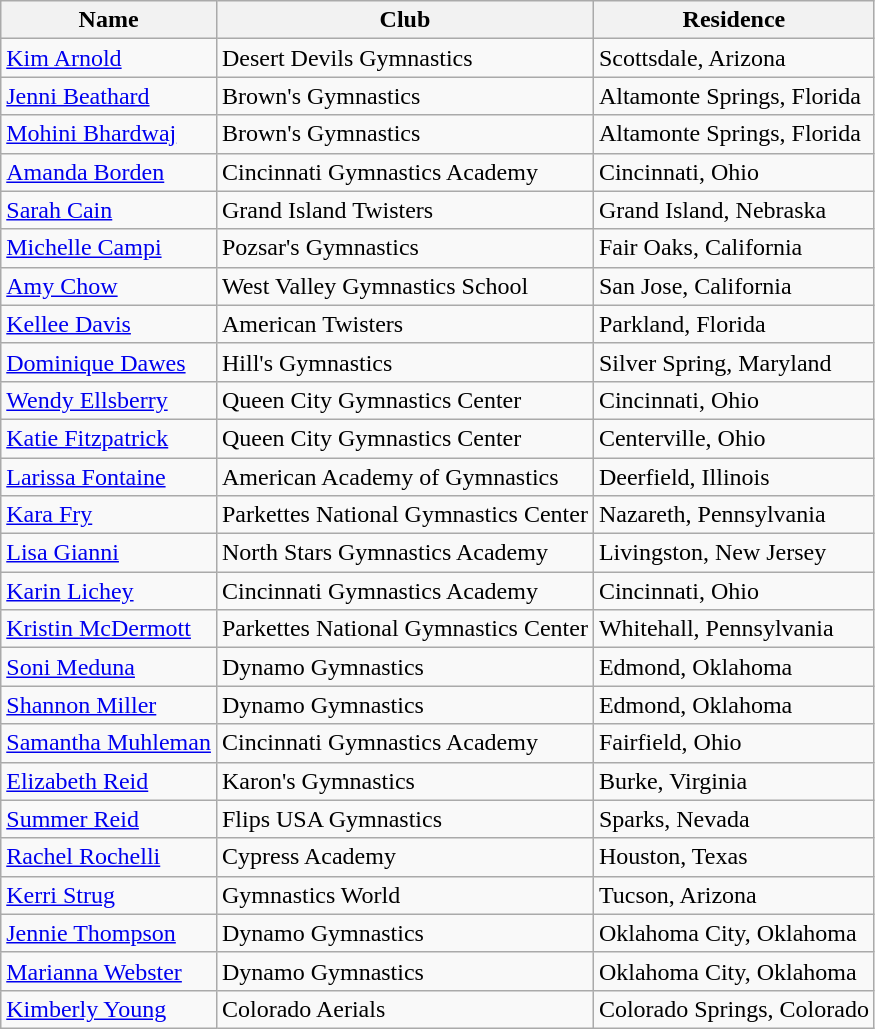<table class="wikitable">
<tr>
<th>Name</th>
<th>Club</th>
<th>Residence</th>
</tr>
<tr>
<td><a href='#'>Kim Arnold</a></td>
<td>Desert Devils Gymnastics</td>
<td>Scottsdale, Arizona</td>
</tr>
<tr>
<td><a href='#'>Jenni Beathard</a></td>
<td>Brown's Gymnastics</td>
<td>Altamonte Springs, Florida</td>
</tr>
<tr>
<td><a href='#'>Mohini Bhardwaj</a></td>
<td>Brown's Gymnastics</td>
<td>Altamonte Springs, Florida</td>
</tr>
<tr>
<td><a href='#'>Amanda Borden</a></td>
<td>Cincinnati Gymnastics Academy</td>
<td>Cincinnati, Ohio</td>
</tr>
<tr>
<td><a href='#'>Sarah Cain</a></td>
<td>Grand Island Twisters</td>
<td>Grand Island, Nebraska</td>
</tr>
<tr>
<td><a href='#'>Michelle Campi</a></td>
<td>Pozsar's Gymnastics</td>
<td>Fair Oaks, California</td>
</tr>
<tr>
<td><a href='#'>Amy Chow</a></td>
<td>West Valley Gymnastics School</td>
<td>San Jose, California</td>
</tr>
<tr>
<td><a href='#'>Kellee Davis</a></td>
<td>American Twisters</td>
<td>Parkland, Florida</td>
</tr>
<tr>
<td><a href='#'>Dominique Dawes</a></td>
<td>Hill's Gymnastics</td>
<td>Silver Spring, Maryland</td>
</tr>
<tr>
<td><a href='#'>Wendy Ellsberry</a></td>
<td>Queen City Gymnastics Center</td>
<td>Cincinnati, Ohio</td>
</tr>
<tr>
<td><a href='#'>Katie Fitzpatrick</a></td>
<td>Queen City Gymnastics Center</td>
<td>Centerville, Ohio</td>
</tr>
<tr>
<td><a href='#'>Larissa Fontaine</a></td>
<td>American Academy of Gymnastics</td>
<td>Deerfield, Illinois</td>
</tr>
<tr>
<td><a href='#'>Kara Fry</a></td>
<td>Parkettes National Gymnastics Center</td>
<td>Nazareth, Pennsylvania</td>
</tr>
<tr>
<td><a href='#'>Lisa Gianni</a></td>
<td>North Stars Gymnastics Academy</td>
<td>Livingston, New Jersey</td>
</tr>
<tr>
<td><a href='#'>Karin Lichey</a></td>
<td>Cincinnati Gymnastics Academy</td>
<td>Cincinnati, Ohio</td>
</tr>
<tr>
<td><a href='#'>Kristin McDermott</a></td>
<td>Parkettes National Gymnastics Center</td>
<td>Whitehall, Pennsylvania</td>
</tr>
<tr>
<td><a href='#'>Soni Meduna</a></td>
<td>Dynamo Gymnastics</td>
<td>Edmond, Oklahoma</td>
</tr>
<tr>
<td><a href='#'>Shannon Miller</a></td>
<td>Dynamo Gymnastics</td>
<td>Edmond, Oklahoma</td>
</tr>
<tr>
<td><a href='#'>Samantha Muhleman</a></td>
<td>Cincinnati Gymnastics Academy</td>
<td>Fairfield, Ohio</td>
</tr>
<tr>
<td><a href='#'>Elizabeth Reid</a></td>
<td>Karon's Gymnastics</td>
<td>Burke, Virginia</td>
</tr>
<tr>
<td><a href='#'>Summer Reid</a></td>
<td>Flips USA Gymnastics</td>
<td>Sparks, Nevada</td>
</tr>
<tr>
<td><a href='#'>Rachel Rochelli</a></td>
<td>Cypress Academy</td>
<td>Houston, Texas</td>
</tr>
<tr>
<td><a href='#'>Kerri Strug</a></td>
<td>Gymnastics World</td>
<td>Tucson, Arizona</td>
</tr>
<tr>
<td><a href='#'>Jennie Thompson</a></td>
<td>Dynamo Gymnastics</td>
<td>Oklahoma City, Oklahoma</td>
</tr>
<tr>
<td><a href='#'>Marianna Webster</a></td>
<td>Dynamo Gymnastics</td>
<td>Oklahoma City, Oklahoma</td>
</tr>
<tr>
<td><a href='#'>Kimberly Young</a></td>
<td>Colorado Aerials</td>
<td>Colorado Springs, Colorado</td>
</tr>
</table>
